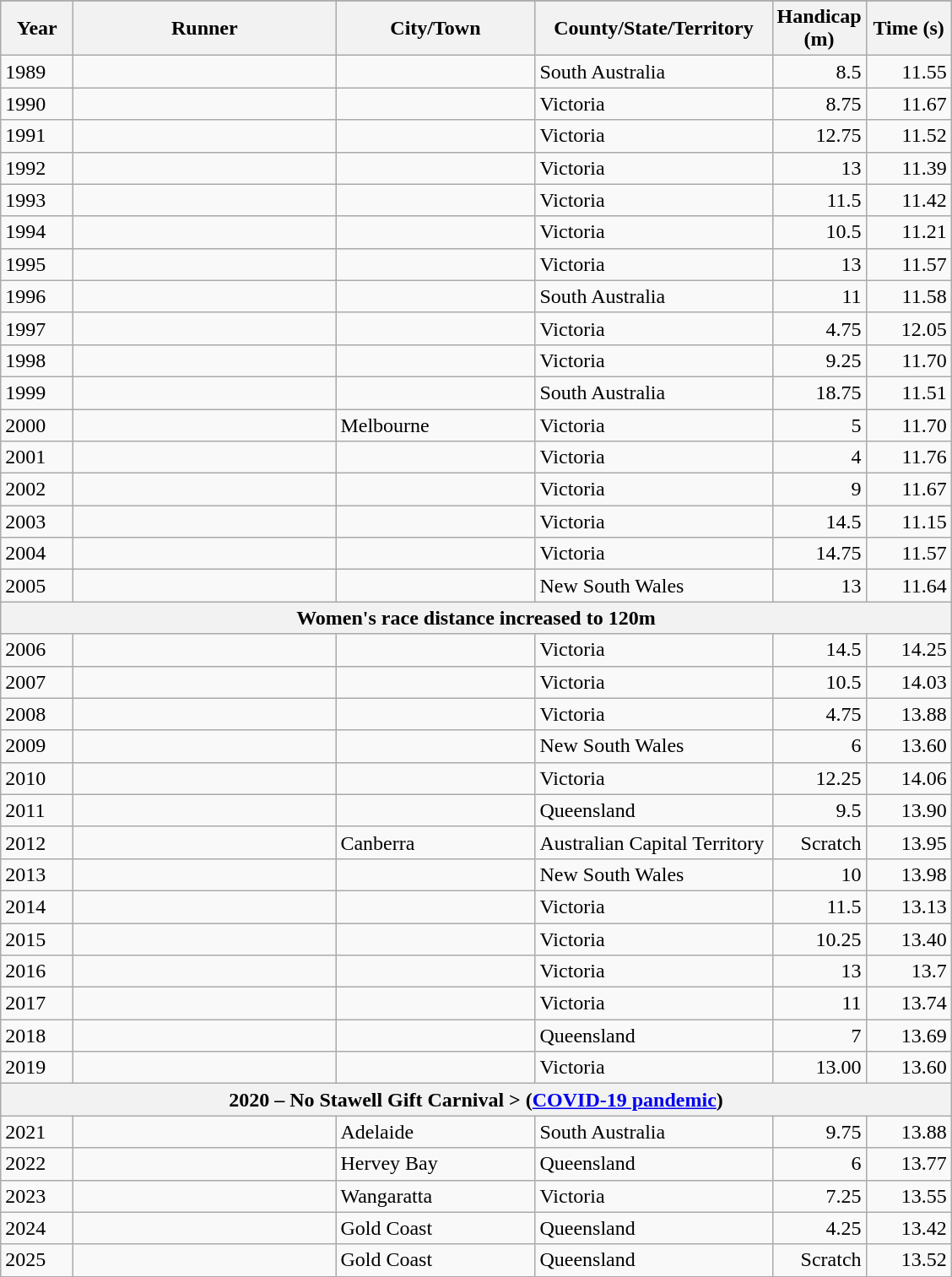<table class="wikitable sortable">
<tr bgcolor=#efefef>
</tr>
<tr>
<th scope="col" width="050">Year</th>
<th scope="col" width="200">Runner</th>
<th scope="col" width="150">City/Town</th>
<th scope="col" width="180">County/State/Territory</th>
<th scope="col" width="060">Handicap (m)</th>
<th scope="col" width="060">Time (s)</th>
</tr>
<tr>
<td>1989</td>
<td></td>
<td></td>
<td>South Australia</td>
<td align=right>8.5</td>
<td align=right>11.55</td>
</tr>
<tr>
<td>1990</td>
<td></td>
<td></td>
<td>Victoria</td>
<td align=right>8.75</td>
<td align=right>11.67</td>
</tr>
<tr>
<td>1991</td>
<td></td>
<td></td>
<td>Victoria</td>
<td align=right>12.75</td>
<td align=right>11.52</td>
</tr>
<tr>
<td>1992</td>
<td></td>
<td></td>
<td>Victoria</td>
<td align=right>13</td>
<td align=right>11.39</td>
</tr>
<tr>
<td>1993</td>
<td></td>
<td></td>
<td>Victoria</td>
<td align=right>11.5</td>
<td align=right>11.42</td>
</tr>
<tr>
<td>1994</td>
<td></td>
<td></td>
<td>Victoria</td>
<td align=right>10.5</td>
<td align=right>11.21</td>
</tr>
<tr>
<td>1995</td>
<td></td>
<td></td>
<td>Victoria</td>
<td align=right>13</td>
<td align=right>11.57</td>
</tr>
<tr>
<td>1996</td>
<td></td>
<td></td>
<td>South Australia</td>
<td align=right>11</td>
<td align=right>11.58</td>
</tr>
<tr>
<td>1997</td>
<td></td>
<td></td>
<td>Victoria</td>
<td align=right>4.75</td>
<td align=right>12.05</td>
</tr>
<tr>
<td>1998</td>
<td></td>
<td></td>
<td>Victoria</td>
<td align=right>9.25</td>
<td align=right>11.70</td>
</tr>
<tr>
<td>1999</td>
<td></td>
<td></td>
<td>South Australia</td>
<td align=right>18.75</td>
<td align=right>11.51</td>
</tr>
<tr>
<td>2000</td>
<td></td>
<td>Melbourne</td>
<td>Victoria</td>
<td align=right>5</td>
<td align=right>11.70</td>
</tr>
<tr>
<td>2001</td>
<td></td>
<td></td>
<td>Victoria</td>
<td align=right>4</td>
<td align=right>11.76</td>
</tr>
<tr>
<td>2002</td>
<td></td>
<td></td>
<td>Victoria</td>
<td align=right>9</td>
<td align=right>11.67</td>
</tr>
<tr>
<td>2003</td>
<td></td>
<td></td>
<td>Victoria</td>
<td align=right>14.5</td>
<td align=right>11.15</td>
</tr>
<tr>
<td>2004</td>
<td></td>
<td></td>
<td>Victoria</td>
<td align=right>14.75</td>
<td align=right>11.57</td>
</tr>
<tr>
<td>2005</td>
<td></td>
<td></td>
<td>New South Wales</td>
<td align=right>13</td>
<td align=right>11.64</td>
</tr>
<tr>
<th colspan=6>Women's race distance increased to 120m</th>
</tr>
<tr>
<td>2006</td>
<td></td>
<td></td>
<td>Victoria</td>
<td align=right>14.5</td>
<td align=right>14.25</td>
</tr>
<tr>
<td>2007</td>
<td></td>
<td></td>
<td>Victoria</td>
<td align=right>10.5</td>
<td align=right>14.03</td>
</tr>
<tr>
<td>2008</td>
<td></td>
<td></td>
<td>Victoria</td>
<td align=right>4.75</td>
<td align=right>13.88</td>
</tr>
<tr>
<td>2009</td>
<td></td>
<td></td>
<td>New South Wales</td>
<td align=right>6</td>
<td align=right>13.60</td>
</tr>
<tr>
<td>2010</td>
<td></td>
<td></td>
<td>Victoria</td>
<td align=right>12.25</td>
<td align=right>14.06</td>
</tr>
<tr>
<td>2011</td>
<td></td>
<td></td>
<td>Queensland</td>
<td align=right>9.5</td>
<td align=right>13.90</td>
</tr>
<tr>
<td>2012</td>
<td></td>
<td>Canberra</td>
<td>Australian Capital Territory</td>
<td align=right>Scratch</td>
<td align=right>13.95</td>
</tr>
<tr>
<td>2013</td>
<td></td>
<td></td>
<td>New South Wales</td>
<td align=right>10</td>
<td align=right>13.98</td>
</tr>
<tr>
<td>2014</td>
<td></td>
<td></td>
<td>Victoria</td>
<td align=right>11.5</td>
<td align=right>13.13</td>
</tr>
<tr>
<td>2015</td>
<td></td>
<td></td>
<td>Victoria</td>
<td align=right>10.25</td>
<td align=right>13.40</td>
</tr>
<tr>
<td>2016</td>
<td></td>
<td></td>
<td>Victoria</td>
<td align=right>13</td>
<td align=right>13.7</td>
</tr>
<tr>
<td>2017</td>
<td></td>
<td></td>
<td>Victoria</td>
<td align=right>11</td>
<td align=right>13.74</td>
</tr>
<tr>
<td>2018</td>
<td></td>
<td></td>
<td>Queensland</td>
<td align=right>7</td>
<td align=right>13.69</td>
</tr>
<tr>
<td>2019</td>
<td></td>
<td></td>
<td>Victoria</td>
<td align=right>13.00</td>
<td align="right">13.60</td>
</tr>
<tr>
<th colspan=6>2020 – No Stawell Gift Carnival > (<a href='#'>COVID-19 pandemic</a>)</th>
</tr>
<tr>
<td>2021</td>
<td></td>
<td>Adelaide</td>
<td>South Australia</td>
<td align=right>9.75</td>
<td align=right>13.88</td>
</tr>
<tr>
<td>2022</td>
<td></td>
<td>Hervey Bay</td>
<td>Queensland</td>
<td align=right>6</td>
<td align=right>13.77</td>
</tr>
<tr>
<td>2023</td>
<td></td>
<td>Wangaratta</td>
<td>Victoria</td>
<td align=right>7.25</td>
<td align=right>13.55</td>
</tr>
<tr>
<td>2024</td>
<td></td>
<td>Gold Coast</td>
<td>Queensland</td>
<td align=right>4.25</td>
<td align=right>13.42</td>
</tr>
<tr>
<td>2025</td>
<td></td>
<td>Gold Coast</td>
<td>Queensland</td>
<td align=right>Scratch</td>
<td align=right>13.52</td>
</tr>
</table>
